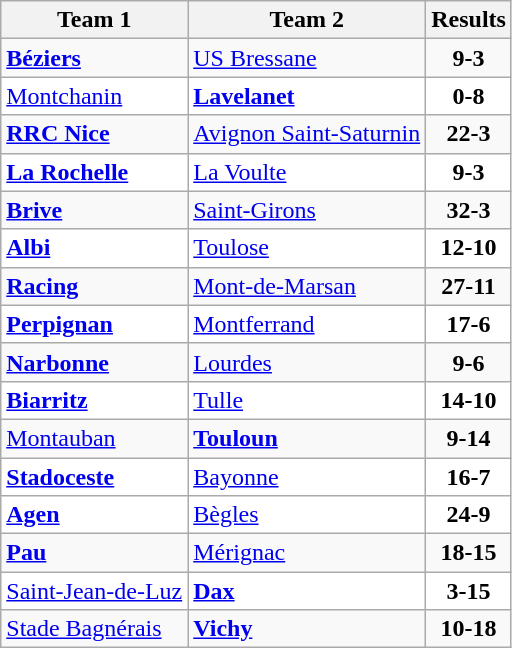<table class="wikitable">
<tr>
<th>Team 1</th>
<th>Team 2</th>
<th>Results</th>
</tr>
<tr>
<td><strong><a href='#'>Béziers</a></strong></td>
<td><a href='#'>US Bressane</a></td>
<td align="center"><strong>9-3</strong></td>
</tr>
<tr bgcolor="white">
<td><a href='#'>Montchanin</a></td>
<td><strong><a href='#'>Lavelanet</a></strong></td>
<td align="center"><strong>0-8</strong></td>
</tr>
<tr>
<td><strong><a href='#'>RRC Nice</a></strong></td>
<td><a href='#'>Avignon Saint-Saturnin</a></td>
<td align="center"><strong>22-3</strong></td>
</tr>
<tr bgcolor="white">
<td><strong><a href='#'>La Rochelle</a></strong></td>
<td><a href='#'>La Voulte</a></td>
<td align="center"><strong>9-3</strong></td>
</tr>
<tr>
<td><strong><a href='#'>Brive</a></strong></td>
<td><a href='#'>Saint-Girons</a></td>
<td align="center"><strong>32-3</strong></td>
</tr>
<tr bgcolor="white">
<td><strong><a href='#'>Albi</a></strong></td>
<td><a href='#'>Toulose</a></td>
<td align="center"><strong>12-10</strong></td>
</tr>
<tr>
<td><strong><a href='#'>Racing</a></strong></td>
<td><a href='#'>Mont-de-Marsan</a></td>
<td align="center"><strong>27-11</strong></td>
</tr>
<tr bgcolor="white">
<td><strong><a href='#'>Perpignan</a></strong></td>
<td><a href='#'>Montferrand</a></td>
<td align="center"><strong>17-6</strong></td>
</tr>
<tr>
<td><strong><a href='#'>Narbonne</a></strong></td>
<td><a href='#'>Lourdes</a></td>
<td align="center"><strong>9-6</strong></td>
</tr>
<tr bgcolor="white">
<td><strong><a href='#'>Biarritz</a> </strong></td>
<td><a href='#'>Tulle</a></td>
<td align="center"><strong>14-10</strong></td>
</tr>
<tr>
<td><a href='#'>Montauban</a></td>
<td><strong><a href='#'>Touloun</a></strong></td>
<td align="center"><strong>9-14</strong></td>
</tr>
<tr bgcolor="white">
<td><strong><a href='#'>Stadoceste</a></strong></td>
<td><a href='#'>Bayonne</a></td>
<td align="center"><strong>16-7</strong></td>
</tr>
<tr bgcolor="white">
<td><strong><a href='#'>Agen</a></strong></td>
<td><a href='#'>Bègles</a></td>
<td align="center"><strong>24-9</strong></td>
</tr>
<tr>
<td><strong><a href='#'>Pau</a></strong></td>
<td><a href='#'>Mérignac</a></td>
<td align="center"><strong>18-15</strong></td>
</tr>
<tr bgcolor="white">
<td><a href='#'>Saint-Jean-de-Luz</a></td>
<td><strong><a href='#'>Dax</a></strong></td>
<td align="center"><strong>3-15</strong></td>
</tr>
<tr>
<td><a href='#'>Stade Bagnérais</a></td>
<td><strong><a href='#'>Vichy</a></strong></td>
<td align="center"><strong>10-18</strong></td>
</tr>
</table>
